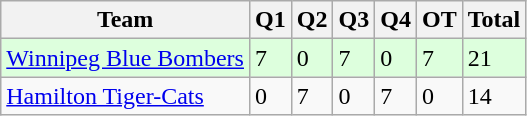<table class="wikitable">
<tr>
<th>Team</th>
<th>Q1</th>
<th>Q2</th>
<th>Q3</th>
<th>Q4</th>
<th>OT</th>
<th>Total</th>
</tr>
<tr style="background-color:#ddffdd">
<td><a href='#'>Winnipeg Blue Bombers</a></td>
<td>7</td>
<td>0</td>
<td>7</td>
<td>0</td>
<td>7</td>
<td>21</td>
</tr>
<tr>
<td><a href='#'>Hamilton Tiger-Cats</a></td>
<td>0</td>
<td>7</td>
<td>0</td>
<td>7</td>
<td>0</td>
<td>14</td>
</tr>
</table>
